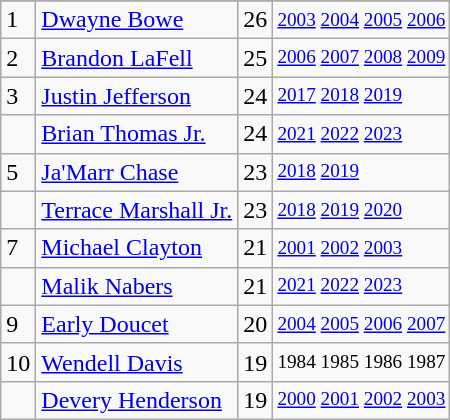<table class="wikitable">
<tr>
</tr>
<tr>
<td>1</td>
<td><a href='#'>Dwayne Bowe</a></td>
<td>26</td>
<td style="font-size:80%;"><a href='#'>2003</a> <a href='#'>2004</a> <a href='#'>2005</a> <a href='#'>2006</a></td>
</tr>
<tr>
<td>2</td>
<td><a href='#'>Brandon LaFell</a></td>
<td>25</td>
<td style="font-size:80%;"><a href='#'>2006</a> <a href='#'>2007</a> <a href='#'>2008</a> <a href='#'>2009</a></td>
</tr>
<tr>
<td>3</td>
<td><a href='#'>Justin Jefferson</a></td>
<td>24</td>
<td style="font-size:80%;"><a href='#'>2017</a> <a href='#'>2018</a> <a href='#'>2019</a></td>
</tr>
<tr>
<td></td>
<td><a href='#'>Brian Thomas Jr.</a></td>
<td>24</td>
<td style="font-size:80%;"><a href='#'>2021</a> <a href='#'>2022</a> <a href='#'>2023</a></td>
</tr>
<tr>
<td>5</td>
<td><a href='#'>Ja'Marr Chase</a></td>
<td>23</td>
<td style="font-size:80%;"><a href='#'>2018</a> <a href='#'>2019</a></td>
</tr>
<tr>
<td></td>
<td><a href='#'>Terrace Marshall Jr.</a></td>
<td>23</td>
<td style="font-size:80%;"><a href='#'>2018</a> <a href='#'>2019</a> <a href='#'>2020</a></td>
</tr>
<tr>
<td>7</td>
<td><a href='#'>Michael Clayton</a></td>
<td>21</td>
<td style="font-size:80%;"><a href='#'>2001</a> <a href='#'>2002</a> <a href='#'>2003</a></td>
</tr>
<tr>
<td></td>
<td><a href='#'>Malik Nabers</a></td>
<td>21</td>
<td style="font-size:80%;"><a href='#'>2021</a> <a href='#'>2022</a> <a href='#'>2023</a></td>
</tr>
<tr>
<td>9</td>
<td><a href='#'>Early Doucet</a></td>
<td>20</td>
<td style="font-size:80%;"><a href='#'>2004</a> <a href='#'>2005</a> <a href='#'>2006</a> <a href='#'>2007</a></td>
</tr>
<tr>
<td>10</td>
<td><a href='#'>Wendell Davis</a></td>
<td>19</td>
<td style="font-size:80%;">1984 1985 1986 1987</td>
</tr>
<tr>
<td></td>
<td><a href='#'>Devery Henderson</a></td>
<td>19</td>
<td style="font-size:80%;"><a href='#'>2000</a> <a href='#'>2001</a> <a href='#'>2002</a> <a href='#'>2003</a></td>
</tr>
</table>
